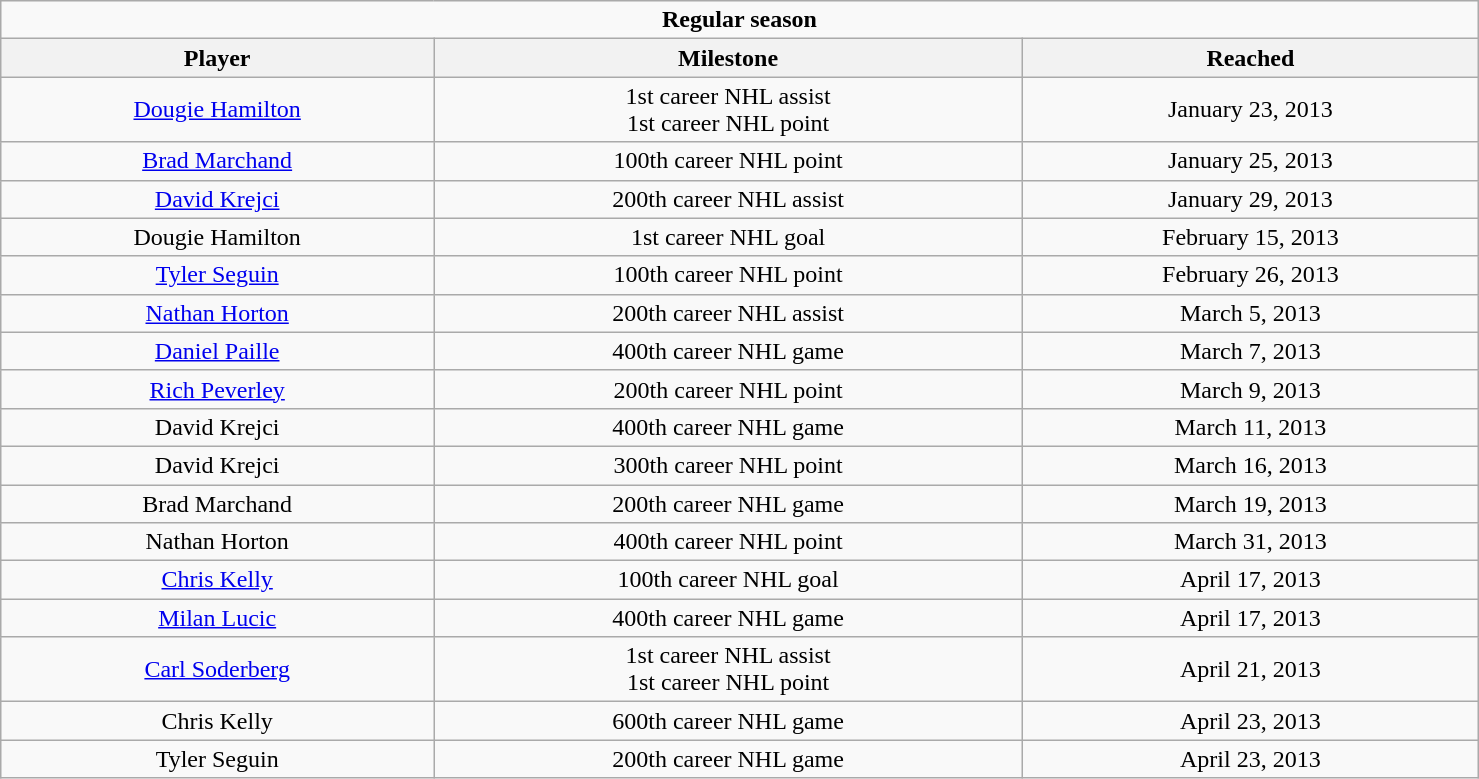<table class="wikitable" width="78%" style="text-align:center">
<tr>
<td colspan="10" align="center"><strong>Regular season</strong></td>
</tr>
<tr>
<th>Player</th>
<th>Milestone</th>
<th>Reached</th>
</tr>
<tr>
<td><a href='#'>Dougie Hamilton</a></td>
<td>1st career NHL assist<br>1st career NHL point</td>
<td>January 23, 2013</td>
</tr>
<tr>
<td><a href='#'>Brad Marchand</a></td>
<td>100th career NHL point</td>
<td>January 25, 2013</td>
</tr>
<tr>
<td><a href='#'>David Krejci</a></td>
<td>200th career NHL assist</td>
<td>January 29, 2013</td>
</tr>
<tr>
<td>Dougie Hamilton</td>
<td>1st career NHL goal</td>
<td>February 15, 2013</td>
</tr>
<tr>
<td><a href='#'>Tyler Seguin</a></td>
<td>100th career NHL point</td>
<td>February 26, 2013</td>
</tr>
<tr>
<td><a href='#'>Nathan Horton</a></td>
<td>200th career NHL assist</td>
<td>March 5, 2013</td>
</tr>
<tr>
<td><a href='#'>Daniel Paille</a></td>
<td>400th career NHL game</td>
<td>March 7, 2013</td>
</tr>
<tr>
<td><a href='#'>Rich Peverley</a></td>
<td>200th career NHL point</td>
<td>March 9, 2013</td>
</tr>
<tr>
<td>David Krejci</td>
<td>400th career NHL game</td>
<td>March 11, 2013</td>
</tr>
<tr>
<td>David Krejci</td>
<td>300th career NHL point</td>
<td>March 16, 2013</td>
</tr>
<tr>
<td>Brad Marchand</td>
<td>200th career NHL game</td>
<td>March 19, 2013</td>
</tr>
<tr>
<td>Nathan Horton</td>
<td>400th career NHL point</td>
<td>March 31, 2013</td>
</tr>
<tr>
<td><a href='#'>Chris Kelly</a></td>
<td>100th career NHL goal</td>
<td>April 17, 2013</td>
</tr>
<tr>
<td><a href='#'>Milan Lucic</a></td>
<td>400th career NHL game</td>
<td>April 17, 2013</td>
</tr>
<tr>
<td><a href='#'>Carl Soderberg</a></td>
<td>1st career NHL assist<br>1st career NHL point</td>
<td>April 21, 2013</td>
</tr>
<tr>
<td>Chris Kelly</td>
<td>600th career NHL game</td>
<td>April 23, 2013</td>
</tr>
<tr>
<td>Tyler Seguin</td>
<td>200th career NHL game</td>
<td>April 23, 2013</td>
</tr>
</table>
